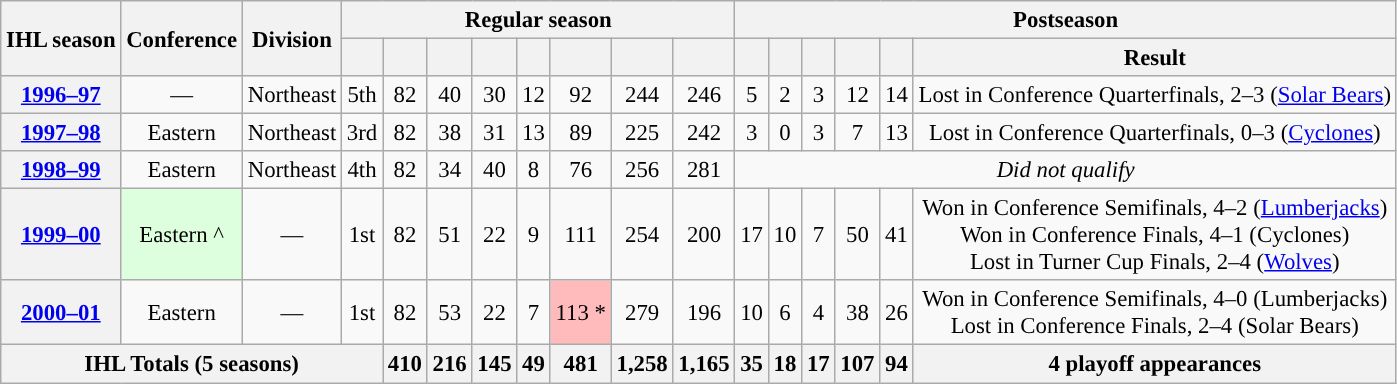<table class="wikitable" style="text-align: center; font-size: 95%">
<tr>
<th rowspan="2">IHL season</th>
<th rowspan="2">Conference</th>
<th rowspan="2">Division</th>
<th colspan="8">Regular season</th>
<th colspan="6">Postseason</th>
</tr>
<tr>
<th></th>
<th></th>
<th></th>
<th></th>
<th></th>
<th></th>
<th></th>
<th></th>
<th></th>
<th></th>
<th></th>
<th></th>
<th></th>
<th>Result</th>
</tr>
<tr>
<th><a href='#'>1996–97</a></th>
<td>—</td>
<td>Northeast</td>
<td>5th</td>
<td>82</td>
<td>40</td>
<td>30</td>
<td>12</td>
<td>92</td>
<td>244</td>
<td>246</td>
<td>5</td>
<td>2</td>
<td>3</td>
<td>12</td>
<td>14</td>
<td>Lost in Conference Quarterfinals, 2–3 (<a href='#'>Solar Bears</a>)</td>
</tr>
<tr>
<th><a href='#'>1997–98</a></th>
<td>Eastern</td>
<td>Northeast</td>
<td>3rd</td>
<td>82</td>
<td>38</td>
<td>31</td>
<td>13</td>
<td>89</td>
<td>225</td>
<td>242</td>
<td>3</td>
<td>0</td>
<td>3</td>
<td>7</td>
<td>13</td>
<td>Lost in Conference Quarterfinals, 0–3 (<a href='#'>Cyclones</a>)</td>
</tr>
<tr>
<th><a href='#'>1998–99</a></th>
<td>Eastern</td>
<td>Northeast</td>
<td>4th</td>
<td>82</td>
<td>34</td>
<td>40</td>
<td>8</td>
<td>76</td>
<td>256</td>
<td>281</td>
<td colspan="6"><em>Did not qualify</em></td>
</tr>
<tr>
<th><a href='#'>1999–00</a></th>
<td style="background: #ddffdd;">Eastern ^</td>
<td>—</td>
<td>1st</td>
<td>82</td>
<td>51</td>
<td>22</td>
<td>9</td>
<td>111</td>
<td>254</td>
<td>200</td>
<td>17</td>
<td>10</td>
<td>7</td>
<td>50</td>
<td>41</td>
<td>Won in Conference Semifinals, 4–2 (<a href='#'>Lumberjacks</a>)<br>Won in Conference Finals, 4–1 (Cyclones)<br>Lost in Turner Cup Finals, 2–4 (<a href='#'>Wolves</a>)</td>
</tr>
<tr>
<th><a href='#'>2000–01</a></th>
<td>Eastern</td>
<td>—</td>
<td>1st</td>
<td>82</td>
<td>53</td>
<td>22</td>
<td>7</td>
<td style="background: #ffbbbb;">113 *</td>
<td>279</td>
<td>196</td>
<td>10</td>
<td>6</td>
<td>4</td>
<td>38</td>
<td>26</td>
<td>Won in Conference Semifinals, 4–0 (Lumberjacks)<br>Lost in Conference Finals, 2–4 (Solar Bears)</td>
</tr>
<tr style="font-weight:bold;">
<th colspan="4">IHL Totals (5 seasons)</th>
<th>410</th>
<th>216</th>
<th>145</th>
<th>49</th>
<th>481</th>
<th>1,258</th>
<th>1,165</th>
<th>35</th>
<th>18</th>
<th>17</th>
<th>107</th>
<th>94</th>
<th>4 playoff appearances</th>
</tr>
</table>
